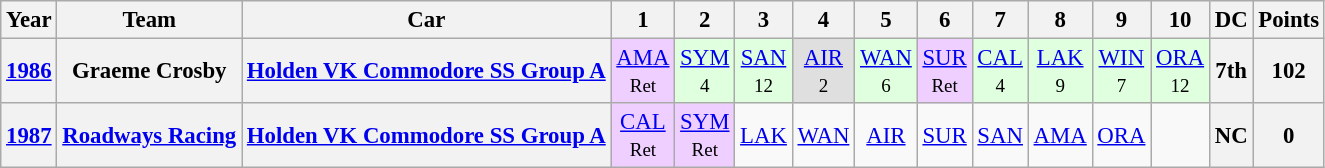<table class="wikitable" style="text-align:center; font-size:95%">
<tr>
<th>Year</th>
<th>Team</th>
<th>Car</th>
<th>1</th>
<th>2</th>
<th>3</th>
<th>4</th>
<th>5</th>
<th>6</th>
<th>7</th>
<th>8</th>
<th>9</th>
<th>10</th>
<th>DC</th>
<th>Points</th>
</tr>
<tr>
<th><a href='#'>1986</a></th>
<th>Graeme Crosby</th>
<th><a href='#'>Holden VK Commodore SS Group A</a></th>
<td style="background:#efcfff;"><a href='#'>AMA</a><br><small>Ret</small></td>
<td style="background:#dfffdf;"><a href='#'>SYM</a><br><small>4</small></td>
<td style="background:#dfffdf;"><a href='#'>SAN</a><br><small>12</small></td>
<td style="background:#dfdfdf;"><a href='#'>AIR</a><br><small>2</small></td>
<td style="background:#dfffdf;"><a href='#'>WAN</a><br><small>6</small></td>
<td style="background:#efcfff;"><a href='#'>SUR</a><br><small>Ret</small></td>
<td style="background:#dfffdf;"><a href='#'>CAL</a><br><small>4</small></td>
<td style="background:#dfffdf;"><a href='#'>LAK</a><br><small>9</small></td>
<td style="background:#dfffdf;"><a href='#'>WIN</a><br><small>7</small></td>
<td style="background:#dfffdf;"><a href='#'>ORA</a><br><small>12</small></td>
<th>7th</th>
<th>102</th>
</tr>
<tr>
<th><a href='#'>1987</a></th>
<th><a href='#'>Roadways Racing</a></th>
<th><a href='#'>Holden VK Commodore SS Group A</a></th>
<td style="background:#efcfff;"><a href='#'>CAL</a><br><small>Ret</small></td>
<td style="background:#efcfff;"><a href='#'>SYM</a><br><small>Ret</small></td>
<td><a href='#'>LAK</a></td>
<td><a href='#'>WAN</a></td>
<td><a href='#'>AIR</a></td>
<td><a href='#'>SUR</a></td>
<td><a href='#'>SAN</a></td>
<td><a href='#'>AMA</a></td>
<td><a href='#'>ORA</a></td>
<td></td>
<th>NC</th>
<th>0</th>
</tr>
</table>
